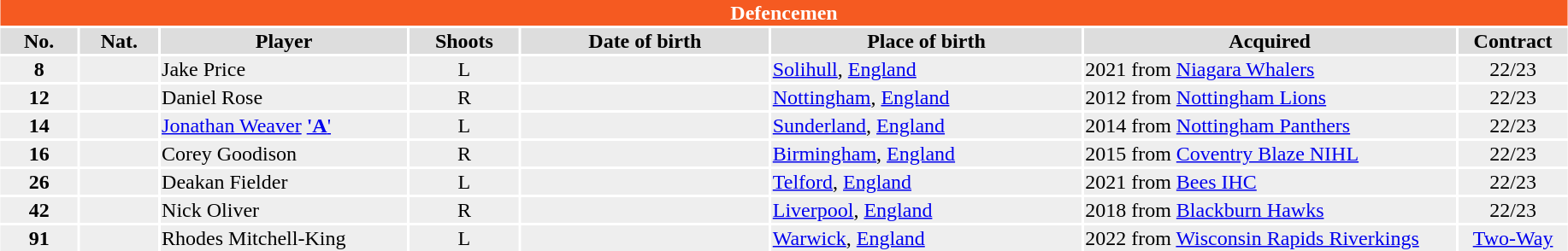<table class="toccolours"  style="width:97%; clear:both; margin:1.5em auto; text-align:center;">
<tr>
<th colspan="11" style="background:#f55a21; color:white;">Defencemen</th>
</tr>
<tr style="background:#ddd;">
<th width=5%>No.</th>
<th width=5%>Nat.</th>
<th !width=22%>Player</th>
<th width=7%>Shoots</th>
<th width=16%>Date of birth</th>
<th width=20%>Place of birth</th>
<th width=24%>Acquired</th>
<td><strong>Contract</strong></td>
</tr>
<tr style="background:#eee;">
<td><strong>8</strong></td>
<td></td>
<td align="left">Jake Price</td>
<td>L</td>
<td align="left"></td>
<td align="left"><a href='#'>Solihull</a>, <a href='#'>England</a></td>
<td align="left">2021 from <a href='#'>Niagara Whalers</a></td>
<td>22/23</td>
</tr>
<tr style="background:#eee;">
<td><strong>12</strong></td>
<td></td>
<td align="left">Daniel Rose</td>
<td>R</td>
<td align="left"></td>
<td align="left"><a href='#'>Nottingham</a>, <a href='#'>England</a></td>
<td align="left">2012 from <a href='#'>Nottingham Lions</a></td>
<td>22/23</td>
</tr>
<tr style="background:#eee;">
<td><strong>14</strong></td>
<td></td>
<td align="left"><a href='#'>Jonathan Weaver</a> <a href='#'><strong>'A</strong>'</a></td>
<td>L</td>
<td align="left"></td>
<td align="left"><a href='#'>Sunderland</a>, <a href='#'>England</a></td>
<td align="left">2014 from <a href='#'>Nottingham Panthers</a></td>
<td>22/23</td>
</tr>
<tr style="background:#eee;">
<td><strong>16</strong></td>
<td></td>
<td align="left">Corey Goodison</td>
<td>R</td>
<td align="left"></td>
<td align="left"><a href='#'>Birmingham</a>, <a href='#'>England</a></td>
<td align="left">2015 from <a href='#'>Coventry Blaze NIHL</a></td>
<td>22/23</td>
</tr>
<tr style="background:#eee;">
<td><strong>26</strong></td>
<td></td>
<td align="left">Deakan Fielder</td>
<td>L</td>
<td align="left"></td>
<td align="left"><a href='#'>Telford</a>, <a href='#'>England</a></td>
<td align="left">2021 from <a href='#'>Bees IHC</a></td>
<td>22/23</td>
</tr>
<tr style="background:#eee;">
<td><strong>42</strong></td>
<td></td>
<td align="left">Nick Oliver</td>
<td>R</td>
<td align="left"></td>
<td align="left"><a href='#'>Liverpool</a>, <a href='#'>England</a></td>
<td align="left">2018 from <a href='#'>Blackburn Hawks</a></td>
<td>22/23</td>
</tr>
<tr style="background:#eee;">
<td><strong>91</strong></td>
<td></td>
<td align="left">Rhodes Mitchell-King</td>
<td>L</td>
<td align="left"></td>
<td align="left"><a href='#'>Warwick</a>, <a href='#'>England</a></td>
<td align="left">2022 from <a href='#'>Wisconsin Rapids Riverkings</a></td>
<td><a href='#'>Two-Way</a></td>
</tr>
</table>
